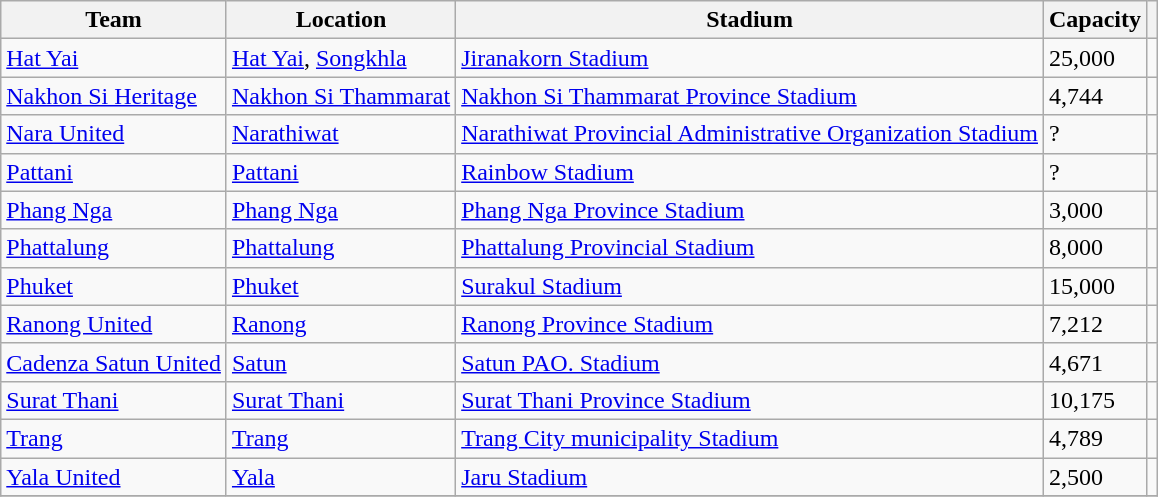<table class="wikitable sortable">
<tr>
<th>Team</th>
<th>Location</th>
<th>Stadium</th>
<th>Capacity</th>
<th class="unsortable"></th>
</tr>
<tr>
<td><a href='#'>Hat Yai</a></td>
<td><a href='#'>Hat Yai</a>, <a href='#'>Songkhla</a></td>
<td><a href='#'>Jiranakorn Stadium</a></td>
<td>25,000</td>
<td></td>
</tr>
<tr>
<td><a href='#'>Nakhon Si Heritage</a></td>
<td><a href='#'>Nakhon Si Thammarat</a></td>
<td><a href='#'>Nakhon Si Thammarat Province Stadium</a></td>
<td>4,744</td>
<td></td>
</tr>
<tr>
<td><a href='#'>Nara United</a></td>
<td><a href='#'>Narathiwat</a></td>
<td><a href='#'>Narathiwat Provincial Administrative Organization Stadium</a></td>
<td>?</td>
<td></td>
</tr>
<tr>
<td><a href='#'>Pattani</a></td>
<td><a href='#'>Pattani</a></td>
<td><a href='#'>Rainbow Stadium</a></td>
<td>?</td>
<td></td>
</tr>
<tr>
<td><a href='#'>Phang Nga</a></td>
<td><a href='#'>Phang Nga</a></td>
<td><a href='#'>Phang Nga Province Stadium</a></td>
<td>3,000</td>
<td></td>
</tr>
<tr>
<td><a href='#'>Phattalung</a></td>
<td><a href='#'>Phattalung</a></td>
<td><a href='#'>Phattalung Provincial Stadium</a></td>
<td>8,000</td>
<td></td>
</tr>
<tr>
<td><a href='#'>Phuket</a></td>
<td><a href='#'>Phuket</a></td>
<td><a href='#'>Surakul Stadium</a></td>
<td>15,000</td>
<td></td>
</tr>
<tr>
<td><a href='#'>Ranong United</a></td>
<td><a href='#'>Ranong</a></td>
<td><a href='#'>Ranong Province Stadium</a></td>
<td>7,212</td>
<td></td>
</tr>
<tr>
<td><a href='#'>Cadenza Satun United</a></td>
<td><a href='#'>Satun</a></td>
<td><a href='#'>Satun PAO. Stadium</a></td>
<td>4,671</td>
<td></td>
</tr>
<tr>
<td><a href='#'>Surat Thani</a></td>
<td><a href='#'>Surat Thani</a></td>
<td><a href='#'>Surat Thani Province Stadium</a></td>
<td>10,175</td>
<td></td>
</tr>
<tr>
<td><a href='#'>Trang</a></td>
<td><a href='#'>Trang</a></td>
<td><a href='#'>Trang City municipality Stadium</a></td>
<td>4,789</td>
<td></td>
</tr>
<tr>
<td><a href='#'>Yala United</a></td>
<td><a href='#'>Yala</a></td>
<td><a href='#'>Jaru Stadium</a></td>
<td>2,500</td>
<td></td>
</tr>
<tr>
</tr>
</table>
